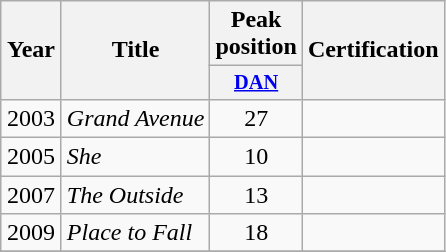<table class="wikitable">
<tr>
<th width="33" rowspan="2" style="text-align:center;">Year</th>
<th rowspan="2">Title</th>
<th colspan="1">Peak <br>position</th>
<th rowspan="2">Certification</th>
</tr>
<tr>
<th scope="col" style="width:3em;font-size:85%;"><a href='#'>DAN</a><br></th>
</tr>
<tr>
<td align="center">2003</td>
<td><em>Grand Avenue</em></td>
<td align="center">27</td>
<td></td>
</tr>
<tr>
<td align="center">2005</td>
<td><em>She</em></td>
<td align="center">10</td>
<td></td>
</tr>
<tr>
<td align="center">2007</td>
<td><em>The Outside</em></td>
<td align="center">13</td>
<td></td>
</tr>
<tr>
<td align="center">2009</td>
<td><em>Place to Fall</em></td>
<td align="center">18</td>
<td></td>
</tr>
<tr>
</tr>
</table>
